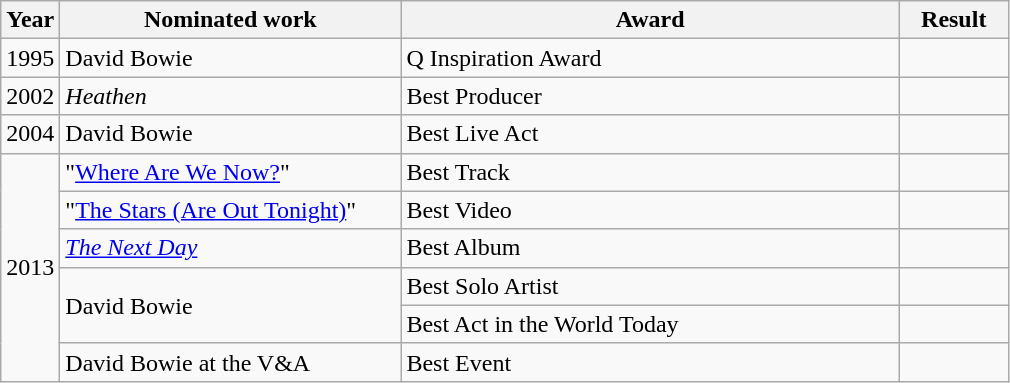<table class="wikitable">
<tr>
<th>Year</th>
<th style="width:220px;">Nominated work</th>
<th style="width:325px;">Award</th>
<th width="65">Result</th>
</tr>
<tr>
<td>1995</td>
<td>David Bowie</td>
<td>Q Inspiration Award</td>
<td></td>
</tr>
<tr>
<td>2002</td>
<td><em>Heathen</em></td>
<td>Best Producer</td>
<td></td>
</tr>
<tr>
<td>2004</td>
<td>David Bowie</td>
<td>Best Live Act</td>
<td></td>
</tr>
<tr>
<td rowspan="6">2013</td>
<td>"<a href='#'>Where Are We Now?</a>"</td>
<td>Best Track</td>
<td></td>
</tr>
<tr>
<td>"<a href='#'>The Stars (Are Out Tonight)</a>"</td>
<td>Best Video</td>
<td></td>
</tr>
<tr>
<td><em><a href='#'>The Next Day</a></em></td>
<td>Best Album</td>
<td></td>
</tr>
<tr>
<td rowspan="2">David Bowie</td>
<td>Best Solo Artist</td>
<td></td>
</tr>
<tr>
<td>Best Act in the World Today</td>
<td></td>
</tr>
<tr>
<td>David Bowie at the V&A</td>
<td>Best Event</td>
<td></td>
</tr>
</table>
